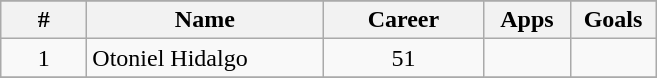<table class="wikitable" style="text-align: center;">
<tr>
</tr>
<tr>
<th width=50px>#</th>
<th width=150px>Name</th>
<th width=100px>Career</th>
<th width=50px>Apps</th>
<th width=50px>Goals</th>
</tr>
<tr>
<td>1</td>
<td align=left>Otoniel Hidalgo</td>
<td>51</td>
<td></td>
<td></td>
</tr>
<tr>
</tr>
</table>
